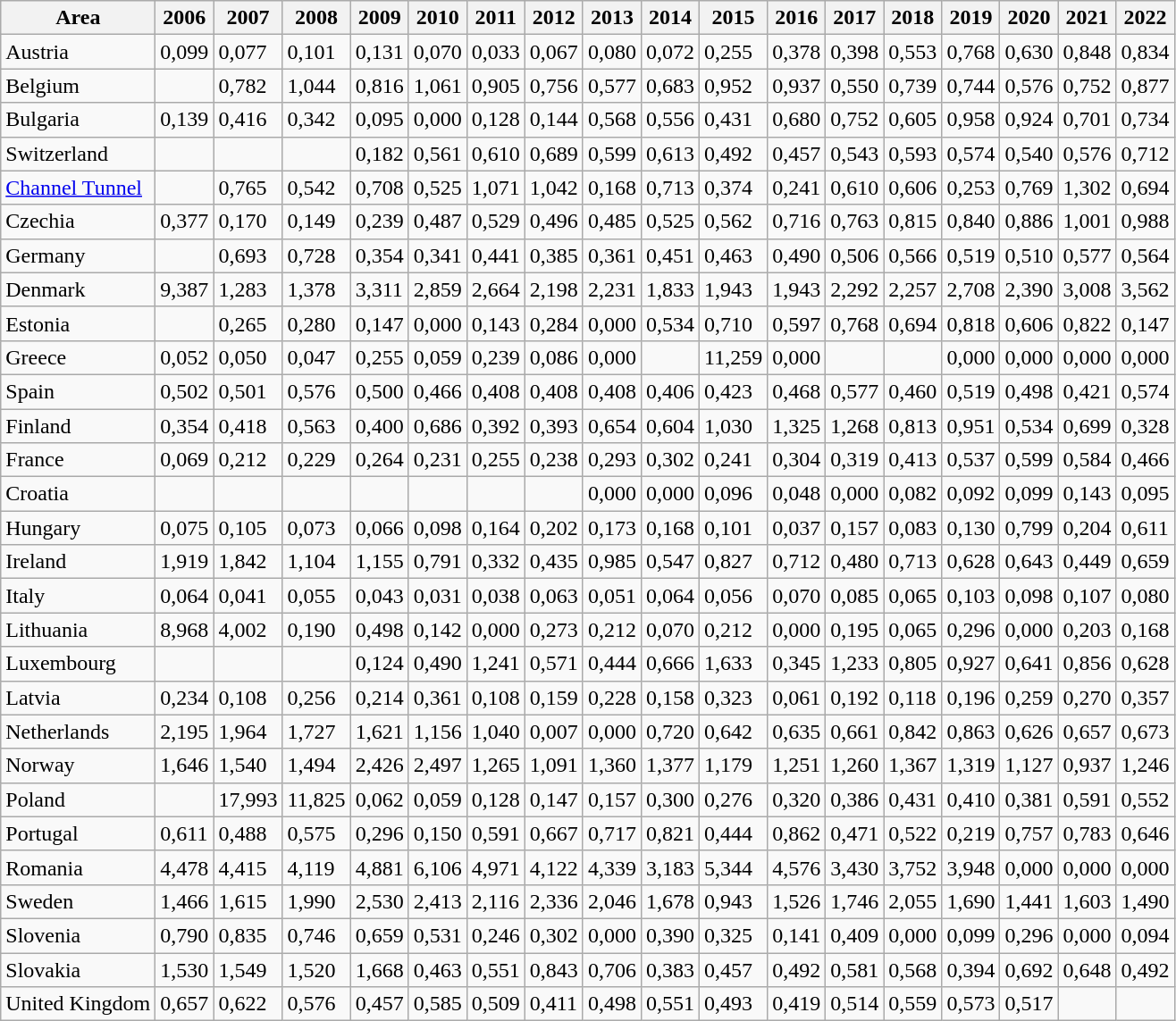<table class="sortable wikitable">
<tr>
<th>Area</th>
<th>2006</th>
<th>2007</th>
<th>2008</th>
<th>2009</th>
<th>2010</th>
<th>2011</th>
<th>2012</th>
<th>2013</th>
<th>2014</th>
<th>2015</th>
<th>2016</th>
<th>2017</th>
<th>2018</th>
<th>2019</th>
<th>2020</th>
<th>2021</th>
<th>2022</th>
</tr>
<tr>
<td>Austria</td>
<td>0,099</td>
<td>0,077</td>
<td>0,101</td>
<td>0,131</td>
<td>0,070</td>
<td>0,033</td>
<td>0,067</td>
<td>0,080</td>
<td>0,072</td>
<td>0,255</td>
<td>0,378</td>
<td>0,398</td>
<td>0,553</td>
<td>0,768</td>
<td>0,630</td>
<td>0,848</td>
<td>0,834</td>
</tr>
<tr>
<td>Belgium</td>
<td></td>
<td>0,782</td>
<td>1,044</td>
<td>0,816</td>
<td>1,061</td>
<td>0,905</td>
<td>0,756</td>
<td>0,577</td>
<td>0,683</td>
<td>0,952</td>
<td>0,937</td>
<td>0,550</td>
<td>0,739</td>
<td>0,744</td>
<td>0,576</td>
<td>0,752</td>
<td>0,877</td>
</tr>
<tr>
<td>Bulgaria</td>
<td>0,139</td>
<td>0,416</td>
<td>0,342</td>
<td>0,095</td>
<td>0,000</td>
<td>0,128</td>
<td>0,144</td>
<td>0,568</td>
<td>0,556</td>
<td>0,431</td>
<td>0,680</td>
<td>0,752</td>
<td>0,605</td>
<td>0,958</td>
<td>0,924</td>
<td>0,701</td>
<td>0,734</td>
</tr>
<tr>
<td>Switzerland</td>
<td></td>
<td></td>
<td></td>
<td>0,182</td>
<td>0,561</td>
<td>0,610</td>
<td>0,689</td>
<td>0,599</td>
<td>0,613</td>
<td>0,492</td>
<td>0,457</td>
<td>0,543</td>
<td>0,593</td>
<td>0,574</td>
<td>0,540</td>
<td>0,576</td>
<td>0,712</td>
</tr>
<tr>
<td><a href='#'>Channel Tunnel</a></td>
<td></td>
<td>0,765</td>
<td>0,542</td>
<td>0,708</td>
<td>0,525</td>
<td>1,071</td>
<td>1,042</td>
<td>0,168</td>
<td>0,713</td>
<td>0,374</td>
<td>0,241</td>
<td>0,610</td>
<td>0,606</td>
<td>0,253</td>
<td>0,769</td>
<td>1,302</td>
<td>0,694</td>
</tr>
<tr>
<td>Czechia</td>
<td>0,377</td>
<td>0,170</td>
<td>0,149</td>
<td>0,239</td>
<td>0,487</td>
<td>0,529</td>
<td>0,496</td>
<td>0,485</td>
<td>0,525</td>
<td>0,562</td>
<td>0,716</td>
<td>0,763</td>
<td>0,815</td>
<td>0,840</td>
<td>0,886</td>
<td>1,001</td>
<td>0,988</td>
</tr>
<tr>
<td>Germany</td>
<td></td>
<td>0,693</td>
<td>0,728</td>
<td>0,354</td>
<td>0,341</td>
<td>0,441</td>
<td>0,385</td>
<td>0,361</td>
<td>0,451</td>
<td>0,463</td>
<td>0,490</td>
<td>0,506</td>
<td>0,566</td>
<td>0,519</td>
<td>0,510</td>
<td>0,577</td>
<td>0,564</td>
</tr>
<tr>
<td>Denmark</td>
<td>9,387</td>
<td>1,283</td>
<td>1,378</td>
<td>3,311</td>
<td>2,859</td>
<td>2,664</td>
<td>2,198</td>
<td>2,231</td>
<td>1,833</td>
<td>1,943</td>
<td>1,943</td>
<td>2,292</td>
<td>2,257</td>
<td>2,708</td>
<td>2,390</td>
<td>3,008</td>
<td>3,562</td>
</tr>
<tr>
<td>Estonia</td>
<td></td>
<td>0,265</td>
<td>0,280</td>
<td>0,147</td>
<td>0,000</td>
<td>0,143</td>
<td>0,284</td>
<td>0,000</td>
<td>0,534</td>
<td>0,710</td>
<td>0,597</td>
<td>0,768</td>
<td>0,694</td>
<td>0,818</td>
<td>0,606</td>
<td>0,822</td>
<td>0,147</td>
</tr>
<tr>
<td>Greece</td>
<td>0,052</td>
<td>0,050</td>
<td>0,047</td>
<td>0,255</td>
<td>0,059</td>
<td>0,239</td>
<td>0,086</td>
<td>0,000</td>
<td></td>
<td>11,259</td>
<td>0,000</td>
<td></td>
<td></td>
<td>0,000</td>
<td>0,000</td>
<td>0,000</td>
<td>0,000</td>
</tr>
<tr>
<td>Spain</td>
<td>0,502</td>
<td>0,501</td>
<td>0,576</td>
<td>0,500</td>
<td>0,466</td>
<td>0,408</td>
<td>0,408</td>
<td>0,408</td>
<td>0,406</td>
<td>0,423</td>
<td>0,468</td>
<td>0,577</td>
<td>0,460</td>
<td>0,519</td>
<td>0,498</td>
<td>0,421</td>
<td>0,574</td>
</tr>
<tr>
<td>Finland</td>
<td>0,354</td>
<td>0,418</td>
<td>0,563</td>
<td>0,400</td>
<td>0,686</td>
<td>0,392</td>
<td>0,393</td>
<td>0,654</td>
<td>0,604</td>
<td>1,030</td>
<td>1,325</td>
<td>1,268</td>
<td>0,813</td>
<td>0,951</td>
<td>0,534</td>
<td>0,699</td>
<td>0,328</td>
</tr>
<tr>
<td>France</td>
<td>0,069</td>
<td>0,212</td>
<td>0,229</td>
<td>0,264</td>
<td>0,231</td>
<td>0,255</td>
<td>0,238</td>
<td>0,293</td>
<td>0,302</td>
<td>0,241</td>
<td>0,304</td>
<td>0,319</td>
<td>0,413</td>
<td>0,537</td>
<td>0,599</td>
<td>0,584</td>
<td>0,466</td>
</tr>
<tr>
<td>Croatia</td>
<td></td>
<td></td>
<td></td>
<td></td>
<td></td>
<td></td>
<td></td>
<td>0,000</td>
<td>0,000</td>
<td>0,096</td>
<td>0,048</td>
<td>0,000</td>
<td>0,082</td>
<td>0,092</td>
<td>0,099</td>
<td>0,143</td>
<td>0,095</td>
</tr>
<tr>
<td>Hungary</td>
<td>0,075</td>
<td>0,105</td>
<td>0,073</td>
<td>0,066</td>
<td>0,098</td>
<td>0,164</td>
<td>0,202</td>
<td>0,173</td>
<td>0,168</td>
<td>0,101</td>
<td>0,037</td>
<td>0,157</td>
<td>0,083</td>
<td>0,130</td>
<td>0,799</td>
<td>0,204</td>
<td>0,611</td>
</tr>
<tr>
<td>Ireland</td>
<td>1,919</td>
<td>1,842</td>
<td>1,104</td>
<td>1,155</td>
<td>0,791</td>
<td>0,332</td>
<td>0,435</td>
<td>0,985</td>
<td>0,547</td>
<td>0,827</td>
<td>0,712</td>
<td>0,480</td>
<td>0,713</td>
<td>0,628</td>
<td>0,643</td>
<td>0,449</td>
<td>0,659</td>
</tr>
<tr>
<td>Italy</td>
<td>0,064</td>
<td>0,041</td>
<td>0,055</td>
<td>0,043</td>
<td>0,031</td>
<td>0,038</td>
<td>0,063</td>
<td>0,051</td>
<td>0,064</td>
<td>0,056</td>
<td>0,070</td>
<td>0,085</td>
<td>0,065</td>
<td>0,103</td>
<td>0,098</td>
<td>0,107</td>
<td>0,080</td>
</tr>
<tr>
<td>Lithuania</td>
<td>8,968</td>
<td>4,002</td>
<td>0,190</td>
<td>0,498</td>
<td>0,142</td>
<td>0,000</td>
<td>0,273</td>
<td>0,212</td>
<td>0,070</td>
<td>0,212</td>
<td>0,000</td>
<td>0,195</td>
<td>0,065</td>
<td>0,296</td>
<td>0,000</td>
<td>0,203</td>
<td>0,168</td>
</tr>
<tr>
<td>Luxembourg</td>
<td></td>
<td></td>
<td></td>
<td>0,124</td>
<td>0,490</td>
<td>1,241</td>
<td>0,571</td>
<td>0,444</td>
<td>0,666</td>
<td>1,633</td>
<td>0,345</td>
<td>1,233</td>
<td>0,805</td>
<td>0,927</td>
<td>0,641</td>
<td>0,856</td>
<td>0,628</td>
</tr>
<tr>
<td>Latvia</td>
<td>0,234</td>
<td>0,108</td>
<td>0,256</td>
<td>0,214</td>
<td>0,361</td>
<td>0,108</td>
<td>0,159</td>
<td>0,228</td>
<td>0,158</td>
<td>0,323</td>
<td>0,061</td>
<td>0,192</td>
<td>0,118</td>
<td>0,196</td>
<td>0,259</td>
<td>0,270</td>
<td>0,357</td>
</tr>
<tr>
<td>Netherlands</td>
<td>2,195</td>
<td>1,964</td>
<td>1,727</td>
<td>1,621</td>
<td>1,156</td>
<td>1,040</td>
<td>0,007</td>
<td>0,000</td>
<td>0,720</td>
<td>0,642</td>
<td>0,635</td>
<td>0,661</td>
<td>0,842</td>
<td>0,863</td>
<td>0,626</td>
<td>0,657</td>
<td>0,673</td>
</tr>
<tr>
<td>Norway</td>
<td>1,646</td>
<td>1,540</td>
<td>1,494</td>
<td>2,426</td>
<td>2,497</td>
<td>1,265</td>
<td>1,091</td>
<td>1,360</td>
<td>1,377</td>
<td>1,179</td>
<td>1,251</td>
<td>1,260</td>
<td>1,367</td>
<td>1,319</td>
<td>1,127</td>
<td>0,937</td>
<td>1,246</td>
</tr>
<tr>
<td>Poland</td>
<td></td>
<td>17,993</td>
<td>11,825</td>
<td>0,062</td>
<td>0,059</td>
<td>0,128</td>
<td>0,147</td>
<td>0,157</td>
<td>0,300</td>
<td>0,276</td>
<td>0,320</td>
<td>0,386</td>
<td>0,431</td>
<td>0,410</td>
<td>0,381</td>
<td>0,591</td>
<td>0,552</td>
</tr>
<tr>
<td>Portugal</td>
<td>0,611</td>
<td>0,488</td>
<td>0,575</td>
<td>0,296</td>
<td>0,150</td>
<td>0,591</td>
<td>0,667</td>
<td>0,717</td>
<td>0,821</td>
<td>0,444</td>
<td>0,862</td>
<td>0,471</td>
<td>0,522</td>
<td>0,219</td>
<td>0,757</td>
<td>0,783</td>
<td>0,646</td>
</tr>
<tr>
<td>Romania</td>
<td>4,478</td>
<td>4,415</td>
<td>4,119</td>
<td>4,881</td>
<td>6,106</td>
<td>4,971</td>
<td>4,122</td>
<td>4,339</td>
<td>3,183</td>
<td>5,344</td>
<td>4,576</td>
<td>3,430</td>
<td>3,752</td>
<td>3,948</td>
<td>0,000</td>
<td>0,000</td>
<td>0,000</td>
</tr>
<tr>
<td>Sweden</td>
<td>1,466</td>
<td>1,615</td>
<td>1,990</td>
<td>2,530</td>
<td>2,413</td>
<td>2,116</td>
<td>2,336</td>
<td>2,046</td>
<td>1,678</td>
<td>0,943</td>
<td>1,526</td>
<td>1,746</td>
<td>2,055</td>
<td>1,690</td>
<td>1,441</td>
<td>1,603</td>
<td>1,490</td>
</tr>
<tr>
<td>Slovenia</td>
<td>0,790</td>
<td>0,835</td>
<td>0,746</td>
<td>0,659</td>
<td>0,531</td>
<td>0,246</td>
<td>0,302</td>
<td>0,000</td>
<td>0,390</td>
<td>0,325</td>
<td>0,141</td>
<td>0,409</td>
<td>0,000</td>
<td>0,099</td>
<td>0,296</td>
<td>0,000</td>
<td>0,094</td>
</tr>
<tr>
<td>Slovakia</td>
<td>1,530</td>
<td>1,549</td>
<td>1,520</td>
<td>1,668</td>
<td>0,463</td>
<td>0,551</td>
<td>0,843</td>
<td>0,706</td>
<td>0,383</td>
<td>0,457</td>
<td>0,492</td>
<td>0,581</td>
<td>0,568</td>
<td>0,394</td>
<td>0,692</td>
<td>0,648</td>
<td>0,492</td>
</tr>
<tr>
<td>United Kingdom</td>
<td>0,657</td>
<td>0,622</td>
<td>0,576</td>
<td>0,457</td>
<td>0,585</td>
<td>0,509</td>
<td>0,411</td>
<td>0,498</td>
<td>0,551</td>
<td>0,493</td>
<td>0,419</td>
<td>0,514</td>
<td>0,559</td>
<td>0,573</td>
<td>0,517</td>
<td></td>
</tr>
</table>
